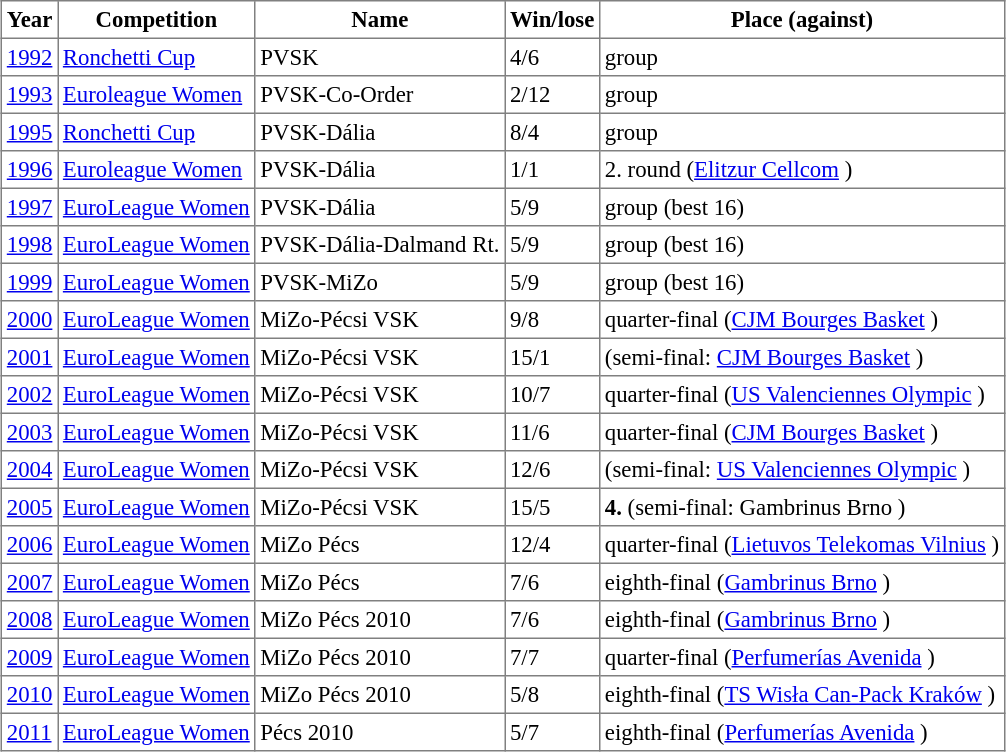<table cellpadding="3" cellspacing="0" border="1" style="margin: 1em auto; font-size: 95%; border: gray solid 1px; border-collapse: collapse;">
<tr>
<th>Year</th>
<th>Competition</th>
<th>Name</th>
<th>Win/lose</th>
<th>Place (against)</th>
</tr>
<tr>
<td><a href='#'>1992</a></td>
<td><a href='#'>Ronchetti Cup</a></td>
<td>PVSK</td>
<td>4/6</td>
<td>group</td>
</tr>
<tr>
<td><a href='#'>1993</a></td>
<td><a href='#'>Euroleague Women</a></td>
<td>PVSK-Co-Order</td>
<td>2/12</td>
<td>group</td>
</tr>
<tr>
<td><a href='#'>1995</a></td>
<td><a href='#'>Ronchetti Cup</a></td>
<td>PVSK-Dália</td>
<td>8/4</td>
<td>group</td>
</tr>
<tr>
<td><a href='#'>1996</a></td>
<td><a href='#'>Euroleague Women</a></td>
<td>PVSK-Dália</td>
<td>1/1</td>
<td>2. round (<a href='#'>Elitzur Cellcom</a> )</td>
</tr>
<tr>
<td><a href='#'>1997</a></td>
<td><a href='#'>EuroLeague Women</a></td>
<td>PVSK-Dália</td>
<td>5/9</td>
<td>group (best 16)</td>
</tr>
<tr>
<td><a href='#'>1998</a></td>
<td><a href='#'>EuroLeague Women</a></td>
<td>PVSK-Dália-Dalmand Rt.</td>
<td>5/9</td>
<td>group (best 16)</td>
</tr>
<tr>
<td><a href='#'>1999</a></td>
<td><a href='#'>EuroLeague Women</a></td>
<td>PVSK-MiZo</td>
<td>5/9</td>
<td>group (best 16)</td>
</tr>
<tr>
<td><a href='#'>2000</a></td>
<td><a href='#'>EuroLeague Women</a></td>
<td>MiZo-Pécsi VSK</td>
<td>9/8</td>
<td>quarter-final (<a href='#'>CJM Bourges Basket</a> )</td>
</tr>
<tr>
<td><a href='#'>2001</a></td>
<td><a href='#'>EuroLeague Women</a></td>
<td>MiZo-Pécsi VSK</td>
<td>15/1</td>
<td> (semi-final: <a href='#'>CJM Bourges Basket</a> )</td>
</tr>
<tr>
<td><a href='#'>2002</a></td>
<td><a href='#'>EuroLeague Women</a></td>
<td>MiZo-Pécsi VSK</td>
<td>10/7</td>
<td>quarter-final (<a href='#'>US Valenciennes Olympic</a> )</td>
</tr>
<tr>
<td><a href='#'>2003</a></td>
<td><a href='#'>EuroLeague Women</a></td>
<td>MiZo-Pécsi VSK</td>
<td>11/6</td>
<td>quarter-final (<a href='#'>CJM Bourges Basket</a> )</td>
</tr>
<tr>
<td><a href='#'>2004</a></td>
<td><a href='#'>EuroLeague Women</a></td>
<td>MiZo-Pécsi VSK</td>
<td>12/6</td>
<td> (semi-final: <a href='#'>US Valenciennes Olympic</a> )</td>
</tr>
<tr>
<td><a href='#'>2005</a></td>
<td><a href='#'>EuroLeague Women</a></td>
<td>MiZo-Pécsi VSK</td>
<td>15/5</td>
<td><strong>4.</strong> (semi-final: Gambrinus Brno )</td>
</tr>
<tr>
<td><a href='#'>2006</a></td>
<td><a href='#'>EuroLeague Women</a></td>
<td>MiZo Pécs</td>
<td>12/4</td>
<td>quarter-final (<a href='#'>Lietuvos Telekomas Vilnius</a> )</td>
</tr>
<tr>
<td><a href='#'>2007</a></td>
<td><a href='#'>EuroLeague Women</a></td>
<td>MiZo Pécs</td>
<td>7/6</td>
<td>eighth-final (<a href='#'>Gambrinus Brno</a> )</td>
</tr>
<tr>
<td><a href='#'>2008</a></td>
<td><a href='#'>EuroLeague Women</a></td>
<td>MiZo Pécs 2010</td>
<td>7/6</td>
<td>eighth-final (<a href='#'>Gambrinus Brno</a> )</td>
</tr>
<tr>
<td><a href='#'>2009</a></td>
<td><a href='#'>EuroLeague Women</a></td>
<td>MiZo Pécs 2010</td>
<td>7/7</td>
<td>quarter-final (<a href='#'>Perfumerías Avenida</a> )</td>
</tr>
<tr>
<td><a href='#'>2010</a></td>
<td><a href='#'>EuroLeague Women</a></td>
<td>MiZo Pécs 2010</td>
<td>5/8</td>
<td>eighth-final (<a href='#'>TS Wisła Can-Pack Kraków</a> )</td>
</tr>
<tr>
<td><a href='#'>2011</a></td>
<td><a href='#'>EuroLeague Women</a></td>
<td>Pécs 2010</td>
<td>5/7</td>
<td>eighth-final (<a href='#'>Perfumerías Avenida</a> )</td>
</tr>
</table>
